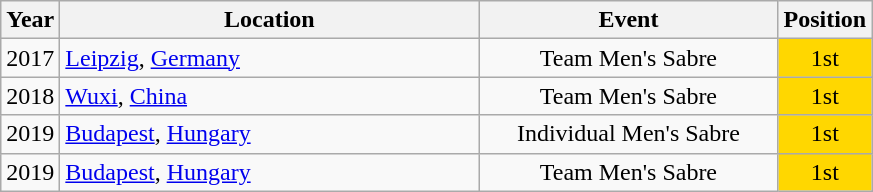<table class="wikitable" style="text-align:center;">
<tr>
<th>Year</th>
<th style="width:17em">Location</th>
<th style="width:12em">Event</th>
<th>Position</th>
</tr>
<tr>
<td>2017</td>
<td rowspan="1" align="left"> <a href='#'>Leipzig</a>, <a href='#'>Germany</a></td>
<td>Team Men's Sabre</td>
<td bgcolor="gold">1st</td>
</tr>
<tr>
<td rowspan="1">2018</td>
<td rowspan="1" align="left"> <a href='#'>Wuxi</a>, <a href='#'>China</a></td>
<td>Team Men's Sabre</td>
<td bgcolor="gold">1st</td>
</tr>
<tr>
<td>2019</td>
<td rowspan="1" align="left"> <a href='#'>Budapest</a>, <a href='#'>Hungary</a></td>
<td>Individual Men's Sabre</td>
<td bgcolor="gold">1st</td>
</tr>
<tr>
<td>2019</td>
<td rowspan="1" align="left"> <a href='#'>Budapest</a>, <a href='#'>Hungary</a></td>
<td>Team Men's Sabre</td>
<td bgcolor="gold">1st</td>
</tr>
</table>
